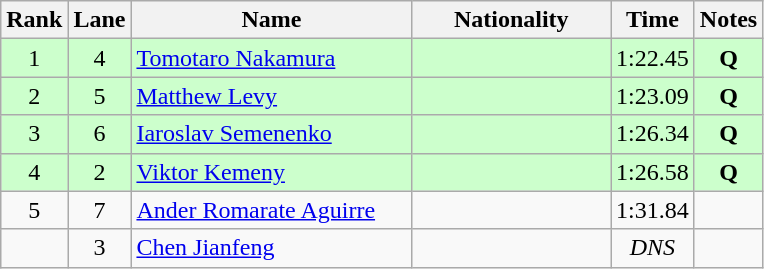<table class="wikitable sortable" style="text-align:center">
<tr>
<th>Rank</th>
<th>Lane</th>
<th style="width:180px">Name</th>
<th style="width:125px">Nationality</th>
<th>Time</th>
<th>Notes</th>
</tr>
<tr style="background:#cfc;">
<td>1</td>
<td>4</td>
<td style="text-align:left;"><a href='#'>Tomotaro Nakamura</a></td>
<td style="text-align:left;"></td>
<td>1:22.45</td>
<td><strong>Q</strong></td>
</tr>
<tr style="background:#cfc;">
<td>2</td>
<td>5</td>
<td style="text-align:left;"><a href='#'>Matthew Levy</a></td>
<td style="text-align:left;"></td>
<td>1:23.09</td>
<td><strong>Q</strong></td>
</tr>
<tr style="background:#cfc;">
<td>3</td>
<td>6</td>
<td style="text-align:left;"><a href='#'>Iaroslav Semenenko</a></td>
<td style="text-align:left;"></td>
<td>1:26.34</td>
<td><strong>Q</strong></td>
</tr>
<tr style="background:#cfc;">
<td>4</td>
<td>2</td>
<td style="text-align:left;"><a href='#'>Viktor Kemeny</a></td>
<td style="text-align:left;"></td>
<td>1:26.58</td>
<td><strong>Q</strong></td>
</tr>
<tr>
<td>5</td>
<td>7</td>
<td style="text-align:left;"><a href='#'>Ander Romarate Aguirre</a></td>
<td style="text-align:left;"></td>
<td>1:31.84</td>
<td></td>
</tr>
<tr>
<td></td>
<td>3</td>
<td style="text-align:left;"><a href='#'>Chen Jianfeng</a></td>
<td style="text-align:left;"></td>
<td><em>DNS</em></td>
<td></td>
</tr>
</table>
